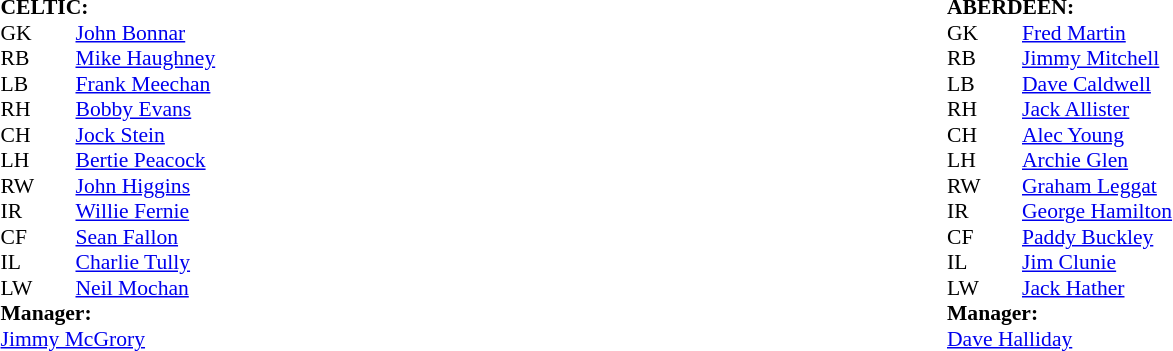<table width="100%">
<tr>
<td valign="top" width="50%"><br><table style="font-size: 90%" cellspacing="0" cellpadding="0">
<tr>
<td colspan="4"><strong>CELTIC:</strong></td>
</tr>
<tr>
<th width="25"></th>
<th width="25"></th>
</tr>
<tr>
<td>GK</td>
<td></td>
<td> <a href='#'>John Bonnar</a></td>
</tr>
<tr>
<td>RB</td>
<td></td>
<td> <a href='#'>Mike Haughney</a></td>
</tr>
<tr>
<td>LB</td>
<td></td>
<td> <a href='#'>Frank Meechan</a></td>
</tr>
<tr>
<td>RH</td>
<td></td>
<td> <a href='#'>Bobby Evans</a></td>
</tr>
<tr>
<td>CH</td>
<td></td>
<td> <a href='#'>Jock Stein</a></td>
</tr>
<tr>
<td>LH</td>
<td></td>
<td> <a href='#'>Bertie Peacock</a></td>
</tr>
<tr>
<td>RW</td>
<td></td>
<td> <a href='#'>John Higgins</a></td>
</tr>
<tr>
<td>IR</td>
<td></td>
<td> <a href='#'>Willie Fernie</a></td>
</tr>
<tr>
<td>CF</td>
<td></td>
<td> <a href='#'>Sean Fallon</a></td>
</tr>
<tr>
<td>IL</td>
<td></td>
<td> <a href='#'>Charlie Tully</a></td>
</tr>
<tr>
<td>LW</td>
<td></td>
<td> <a href='#'>Neil Mochan</a></td>
</tr>
<tr>
<td colspan=4><strong>Manager:</strong></td>
</tr>
<tr>
<td colspan="4"> <a href='#'>Jimmy McGrory</a></td>
</tr>
</table>
</td>
<td valign="top" width="50%"><br><table style="font-size: 90%" cellspacing="0" cellpadding="0">
<tr>
<td colspan="4"><strong>ABERDEEN:</strong></td>
</tr>
<tr>
<th width="25"></th>
<th width="25"></th>
</tr>
<tr>
<td>GK</td>
<td></td>
<td> <a href='#'>Fred Martin</a></td>
</tr>
<tr>
<td>RB</td>
<td></td>
<td> <a href='#'>Jimmy Mitchell</a></td>
</tr>
<tr>
<td>LB</td>
<td></td>
<td> <a href='#'>Dave Caldwell</a></td>
</tr>
<tr>
<td>RH</td>
<td></td>
<td> <a href='#'>Jack Allister</a></td>
</tr>
<tr>
<td>CH</td>
<td></td>
<td> <a href='#'>Alec Young</a></td>
</tr>
<tr>
<td>LH</td>
<td></td>
<td> <a href='#'>Archie Glen</a></td>
</tr>
<tr>
<td>RW</td>
<td></td>
<td> <a href='#'>Graham Leggat</a></td>
</tr>
<tr>
<td>IR</td>
<td></td>
<td> <a href='#'>George Hamilton</a></td>
</tr>
<tr>
<td>CF</td>
<td></td>
<td> <a href='#'>Paddy Buckley</a></td>
</tr>
<tr>
<td>IL</td>
<td></td>
<td> <a href='#'>Jim Clunie</a></td>
</tr>
<tr>
<td>LW</td>
<td></td>
<td> <a href='#'>Jack Hather</a></td>
</tr>
<tr>
<td colspan=4><strong>Manager:</strong></td>
</tr>
<tr>
<td colspan="4"> <a href='#'>Dave Halliday</a></td>
</tr>
</table>
</td>
</tr>
</table>
